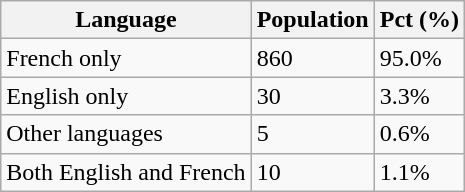<table class="wikitable">
<tr>
<th>Language</th>
<th>Population</th>
<th>Pct (%)</th>
</tr>
<tr>
<td>French only</td>
<td>860</td>
<td>95.0%</td>
</tr>
<tr>
<td>English only</td>
<td>30</td>
<td>3.3%</td>
</tr>
<tr>
<td>Other languages</td>
<td>5</td>
<td>0.6%</td>
</tr>
<tr>
<td>Both English and French</td>
<td>10</td>
<td>1.1%</td>
</tr>
</table>
